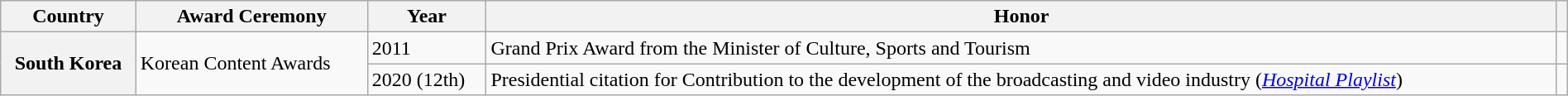<table class="wikitable sortable plainrowheaders" style="text-align:left; font-size:100%; padding:0 auto; width:100%; margin:auto">
<tr>
<th scope="col">Country</th>
<th scope="col">Award Ceremony</th>
<th scope="col">Year</th>
<th scope="col">Honor</th>
<th class="unsortable" scope="col"></th>
</tr>
<tr>
<th scope="row" rowspan="2">South Korea</th>
<td rowspan="2">Korean Content Awards</td>
<td>2011</td>
<td>Grand Prix Award from the Minister of Culture, Sports and Tourism</td>
<td></td>
</tr>
<tr>
<td>2020 (12th)</td>
<td>Presidential citation for Contribution to the development of the broadcasting and video industry  (<em><a href='#'>Hospital Playlist</a></em>)</td>
<td></td>
</tr>
</table>
